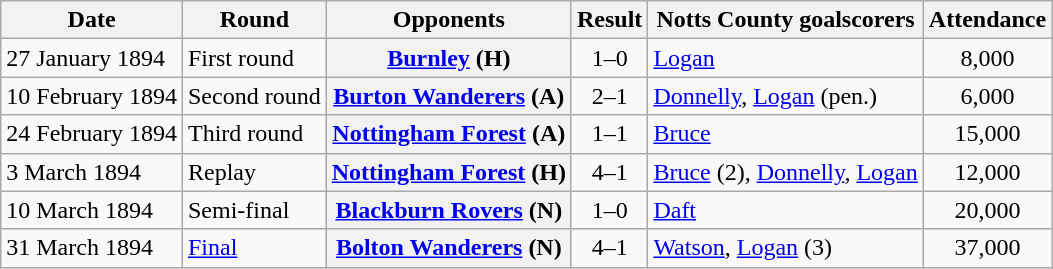<table class="wikitable plainrowheaders sortable">
<tr>
<th scope=col>Date</th>
<th scope=col>Round</th>
<th scope=col>Opponents</th>
<th scope=col>Result</th>
<th scope=col class=unsortable>Notts County goalscorers</th>
<th scope=col>Attendance</th>
</tr>
<tr>
<td>27 January 1894</td>
<td>First round</td>
<th scope=row><a href='#'>Burnley</a> (H)</th>
<td align=center>1–0</td>
<td><a href='#'>Logan</a></td>
<td align=center>8,000</td>
</tr>
<tr>
<td>10 February 1894</td>
<td>Second round</td>
<th scope=row><a href='#'>Burton Wanderers</a> (A)</th>
<td align=center>2–1</td>
<td><a href='#'>Donnelly</a>, <a href='#'>Logan</a> (pen.)</td>
<td align=center>6,000</td>
</tr>
<tr>
<td>24 February 1894</td>
<td>Third round</td>
<th scope=row><a href='#'>Nottingham Forest</a> (A)</th>
<td align=center>1–1</td>
<td><a href='#'>Bruce</a></td>
<td align=center>15,000</td>
</tr>
<tr>
<td>3 March 1894</td>
<td>Replay</td>
<th scope=row><a href='#'>Nottingham Forest</a> (H)</th>
<td align=center>4–1</td>
<td><a href='#'>Bruce</a> (2), <a href='#'>Donnelly</a>, <a href='#'>Logan</a></td>
<td align=center>12,000</td>
</tr>
<tr>
<td>10 March 1894</td>
<td>Semi-final</td>
<th scope=row><a href='#'>Blackburn Rovers</a> (N)</th>
<td align=center>1–0</td>
<td><a href='#'>Daft</a></td>
<td align=center>20,000</td>
</tr>
<tr>
<td>31 March 1894</td>
<td><a href='#'>Final</a></td>
<th scope=row><a href='#'>Bolton Wanderers</a> (N)</th>
<td align=center>4–1</td>
<td><a href='#'>Watson</a>, <a href='#'>Logan</a> (3)</td>
<td align=center>37,000</td>
</tr>
</table>
